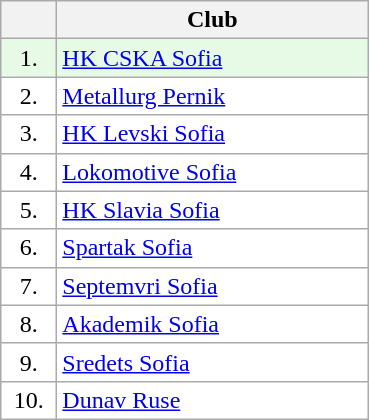<table class="wikitable">
<tr>
<th width="30"></th>
<th width="200">Club</th>
</tr>
<tr bgcolor="#e6fae6" align="center">
<td>1.</td>
<td align="left"><a href='#'>HK CSKA Sofia</a></td>
</tr>
<tr bgcolor="#FFFFFF" align="center">
<td>2.</td>
<td align="left"><a href='#'>Metallurg Pernik</a></td>
</tr>
<tr bgcolor="#FFFFFF" align="center">
<td>3.</td>
<td align="left"><a href='#'>HK Levski Sofia</a></td>
</tr>
<tr bgcolor="#FFFFFF" align="center">
<td>4.</td>
<td align="left"><a href='#'>Lokomotive Sofia</a></td>
</tr>
<tr bgcolor="#FFFFFF" align="center">
<td>5.</td>
<td align="left"><a href='#'>HK Slavia Sofia</a></td>
</tr>
<tr bgcolor="#FFFFFF" align="center">
<td>6.</td>
<td align="left"><a href='#'>Spartak Sofia</a></td>
</tr>
<tr bgcolor="#FFFFFF" align="center">
<td>7.</td>
<td align="left"><a href='#'>Septemvri Sofia</a></td>
</tr>
<tr bgcolor="#FFFFFF" align="center">
<td>8.</td>
<td align="left"><a href='#'>Akademik Sofia</a></td>
</tr>
<tr bgcolor="#FFFFFF" align="center">
<td>9.</td>
<td align="left"><a href='#'>Sredets Sofia</a></td>
</tr>
<tr bgcolor="#FFFFFF" align="center">
<td>10.</td>
<td align="left"><a href='#'>Dunav Ruse</a></td>
</tr>
</table>
